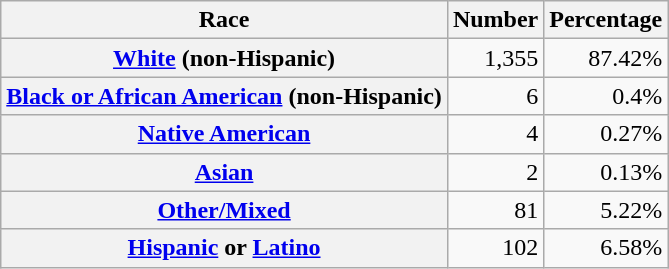<table class="wikitable" style="text-align:right">
<tr>
<th scope="col">Race</th>
<th scope="col">Number</th>
<th scope="col">Percentage</th>
</tr>
<tr>
<th scope="row"><a href='#'>White</a> (non-Hispanic)</th>
<td>1,355</td>
<td>87.42%</td>
</tr>
<tr>
<th scope="row"><a href='#'>Black or African American</a> (non-Hispanic)</th>
<td>6</td>
<td>0.4%</td>
</tr>
<tr>
<th scope="row"><a href='#'>Native American</a></th>
<td>4</td>
<td>0.27%</td>
</tr>
<tr>
<th scope="row"><a href='#'>Asian</a></th>
<td>2</td>
<td>0.13%</td>
</tr>
<tr>
<th scope="row"><a href='#'>Other/Mixed</a></th>
<td>81</td>
<td>5.22%</td>
</tr>
<tr>
<th scope="row"><a href='#'>Hispanic</a> or <a href='#'>Latino</a></th>
<td>102</td>
<td>6.58%</td>
</tr>
</table>
